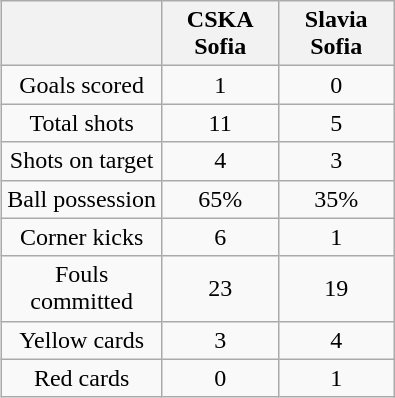<table class="wikitable" style="text-align: center;float:right">
<tr>
<th width=100></th>
<th width=70>CSKA Sofia</th>
<th width=70>Slavia Sofia</th>
</tr>
<tr>
<td>Goals scored</td>
<td>1</td>
<td>0</td>
</tr>
<tr>
<td>Total shots</td>
<td>11</td>
<td>5</td>
</tr>
<tr>
<td>Shots on target</td>
<td>4</td>
<td>3</td>
</tr>
<tr>
<td>Ball possession</td>
<td>65%</td>
<td>35%</td>
</tr>
<tr>
<td>Corner kicks</td>
<td>6</td>
<td>1</td>
</tr>
<tr>
<td>Fouls committed</td>
<td>23</td>
<td>19</td>
</tr>
<tr>
<td>Yellow cards</td>
<td>3</td>
<td>4</td>
</tr>
<tr>
<td>Red cards</td>
<td>0</td>
<td>1</td>
</tr>
</table>
